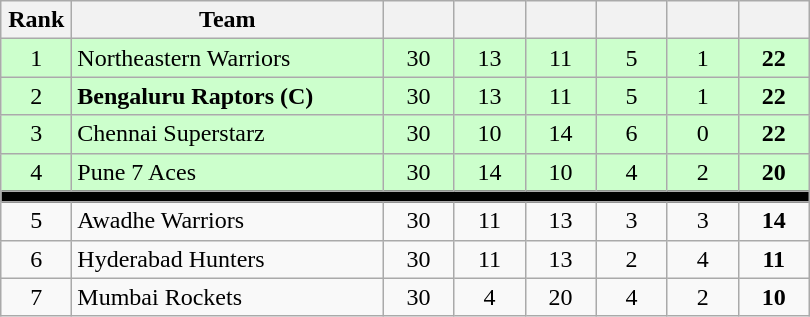<table class="wikitable" style="text-align:center">
<tr>
<th width="40">Rank</th>
<th width="200">Team</th>
<th width="40"></th>
<th width="40"></th>
<th width="40"></th>
<th width="40"></th>
<th width="40"></th>
<th width="40"></th>
</tr>
<tr bgcolor="#ccffcc">
<td>1</td>
<td align="left">Northeastern Warriors</td>
<td>30</td>
<td>13</td>
<td>11</td>
<td>5</td>
<td>1</td>
<td><strong>22</strong></td>
</tr>
<tr bgcolor="#ccffcc">
<td>2</td>
<td align="left"><strong>Bengaluru Raptors (C)</strong></td>
<td>30</td>
<td>13</td>
<td>11</td>
<td>5</td>
<td>1</td>
<td><strong>22</strong></td>
</tr>
<tr bgcolor="#ccffcc">
<td>3</td>
<td align="left">Chennai Superstarz</td>
<td>30</td>
<td>10</td>
<td>14</td>
<td>6</td>
<td>0</td>
<td><strong>22</strong></td>
</tr>
<tr bgcolor="#ccffcc">
<td>4</td>
<td align="left">Pune 7 Aces</td>
<td>30</td>
<td>14</td>
<td>10</td>
<td>4</td>
<td>2</td>
<td><strong>20</strong></td>
</tr>
<tr>
<td bgcolor="#000000" colspan="8"></td>
</tr>
<tr>
<td>5</td>
<td align="left">Awadhe Warriors</td>
<td>30</td>
<td>11</td>
<td>13</td>
<td>3</td>
<td>3</td>
<td><strong>14</strong></td>
</tr>
<tr>
<td>6</td>
<td align="left">Hyderabad Hunters</td>
<td>30</td>
<td>11</td>
<td>13</td>
<td>2</td>
<td>4</td>
<td><strong>11</strong></td>
</tr>
<tr>
<td>7</td>
<td align="left">Mumbai Rockets</td>
<td>30</td>
<td>4</td>
<td>20</td>
<td>4</td>
<td>2</td>
<td><strong>10</strong></td>
</tr>
</table>
